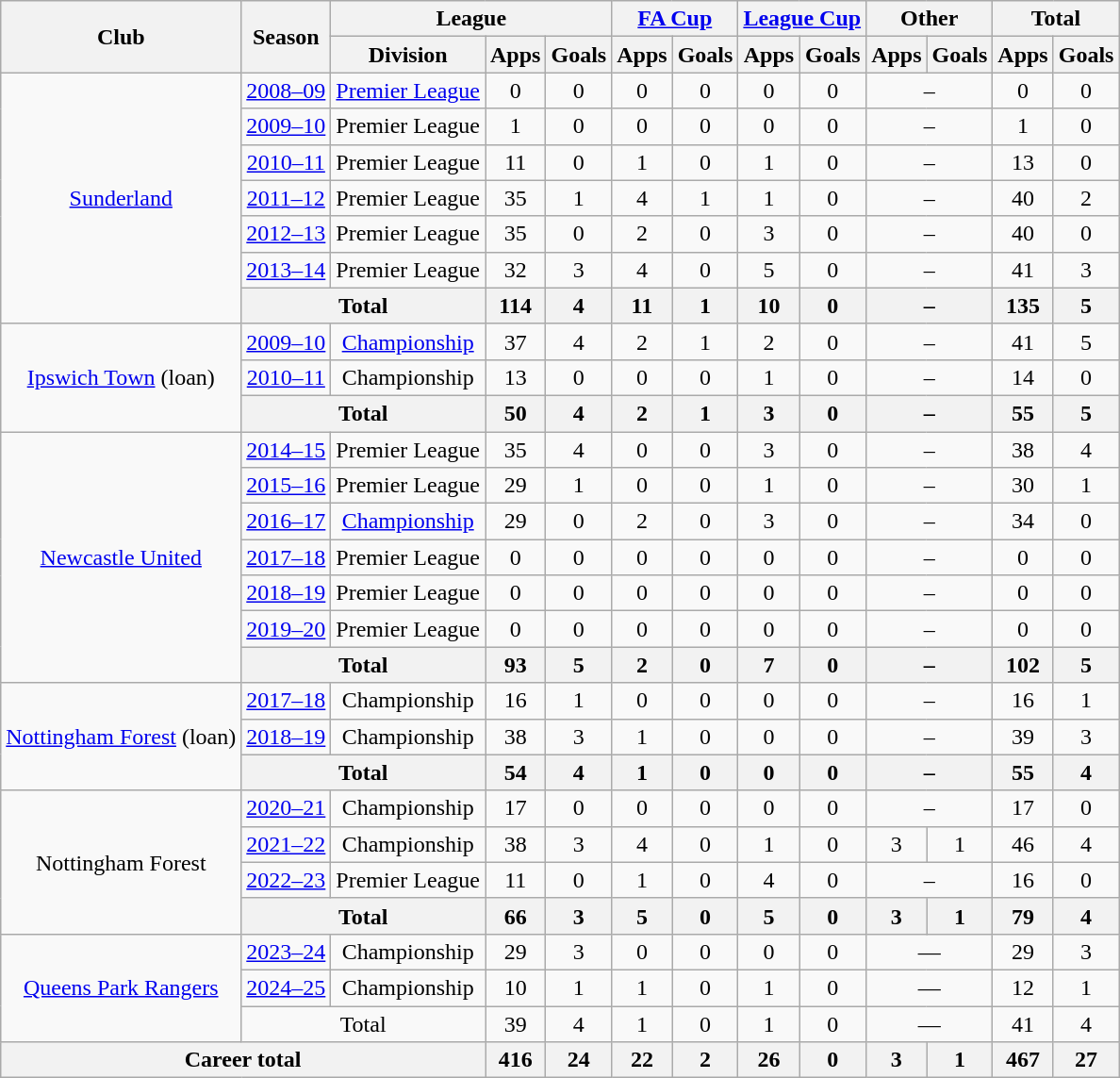<table class="wikitable" style="text-align:center">
<tr>
<th rowspan="2">Club</th>
<th rowspan="2">Season</th>
<th colspan="3">League</th>
<th colspan="2"><a href='#'>FA Cup</a></th>
<th colspan="2"><a href='#'>League Cup</a></th>
<th colspan="2">Other</th>
<th colspan="2">Total</th>
</tr>
<tr>
<th>Division</th>
<th>Apps</th>
<th>Goals</th>
<th>Apps</th>
<th>Goals</th>
<th>Apps</th>
<th>Goals</th>
<th>Apps</th>
<th>Goals</th>
<th>Apps</th>
<th>Goals</th>
</tr>
<tr>
<td rowspan="7"><a href='#'>Sunderland</a></td>
<td><a href='#'>2008–09</a></td>
<td><a href='#'>Premier League</a></td>
<td>0</td>
<td>0</td>
<td>0</td>
<td>0</td>
<td>0</td>
<td>0</td>
<td colspan="2">–</td>
<td>0</td>
<td>0</td>
</tr>
<tr>
<td><a href='#'>2009–10</a></td>
<td>Premier League</td>
<td>1</td>
<td>0</td>
<td>0</td>
<td>0</td>
<td>0</td>
<td>0</td>
<td colspan="2">–</td>
<td>1</td>
<td>0</td>
</tr>
<tr>
<td><a href='#'>2010–11</a></td>
<td>Premier League</td>
<td>11</td>
<td>0</td>
<td>1</td>
<td>0</td>
<td>1</td>
<td>0</td>
<td colspan="2">–</td>
<td>13</td>
<td>0</td>
</tr>
<tr>
<td><a href='#'>2011–12</a></td>
<td>Premier League</td>
<td>35</td>
<td>1</td>
<td>4</td>
<td>1</td>
<td>1</td>
<td>0</td>
<td colspan="2">–</td>
<td>40</td>
<td>2</td>
</tr>
<tr>
<td><a href='#'>2012–13</a></td>
<td>Premier League</td>
<td>35</td>
<td>0</td>
<td>2</td>
<td>0</td>
<td>3</td>
<td>0</td>
<td colspan="2">–</td>
<td>40</td>
<td>0</td>
</tr>
<tr>
<td><a href='#'>2013–14</a></td>
<td>Premier League</td>
<td>32</td>
<td>3</td>
<td>4</td>
<td>0</td>
<td>5</td>
<td>0</td>
<td colspan="2">–</td>
<td>41</td>
<td>3</td>
</tr>
<tr>
<th colspan="2">Total</th>
<th>114</th>
<th>4</th>
<th>11</th>
<th>1</th>
<th>10</th>
<th>0</th>
<th colspan="2">–</th>
<th>135</th>
<th>5</th>
</tr>
<tr>
<td rowspan="3"><a href='#'>Ipswich Town</a> (loan)</td>
<td><a href='#'>2009–10</a></td>
<td><a href='#'>Championship</a></td>
<td>37</td>
<td>4</td>
<td>2</td>
<td>1</td>
<td>2</td>
<td>0</td>
<td colspan="2">–</td>
<td>41</td>
<td>5</td>
</tr>
<tr>
<td><a href='#'>2010–11</a></td>
<td>Championship</td>
<td>13</td>
<td>0</td>
<td>0</td>
<td>0</td>
<td>1</td>
<td>0</td>
<td colspan="2">–</td>
<td>14</td>
<td>0</td>
</tr>
<tr>
<th colspan="2">Total</th>
<th>50</th>
<th>4</th>
<th>2</th>
<th>1</th>
<th>3</th>
<th>0</th>
<th colspan="2">–</th>
<th>55</th>
<th>5</th>
</tr>
<tr>
<td rowspan="7"><a href='#'>Newcastle United</a></td>
<td><a href='#'>2014–15</a></td>
<td>Premier League</td>
<td>35</td>
<td>4</td>
<td>0</td>
<td>0</td>
<td>3</td>
<td>0</td>
<td colspan="2">–</td>
<td>38</td>
<td>4</td>
</tr>
<tr>
<td><a href='#'>2015–16</a></td>
<td>Premier League</td>
<td>29</td>
<td>1</td>
<td>0</td>
<td>0</td>
<td>1</td>
<td>0</td>
<td colspan="2">–</td>
<td>30</td>
<td>1</td>
</tr>
<tr>
<td><a href='#'>2016–17</a></td>
<td><a href='#'>Championship</a></td>
<td>29</td>
<td>0</td>
<td>2</td>
<td>0</td>
<td>3</td>
<td>0</td>
<td colspan="2">–</td>
<td>34</td>
<td>0</td>
</tr>
<tr>
<td><a href='#'>2017–18</a></td>
<td>Premier League</td>
<td>0</td>
<td>0</td>
<td>0</td>
<td>0</td>
<td>0</td>
<td>0</td>
<td colspan="2">–</td>
<td>0</td>
<td>0</td>
</tr>
<tr>
<td><a href='#'>2018–19</a></td>
<td>Premier League</td>
<td>0</td>
<td>0</td>
<td>0</td>
<td>0</td>
<td>0</td>
<td>0</td>
<td colspan="2">–</td>
<td>0</td>
<td>0</td>
</tr>
<tr>
<td><a href='#'>2019–20</a></td>
<td>Premier League</td>
<td>0</td>
<td>0</td>
<td>0</td>
<td>0</td>
<td>0</td>
<td>0</td>
<td colspan="2">–</td>
<td>0</td>
<td>0</td>
</tr>
<tr>
<th colspan="2">Total</th>
<th>93</th>
<th>5</th>
<th>2</th>
<th>0</th>
<th>7</th>
<th>0</th>
<th colspan="2">–</th>
<th>102</th>
<th>5</th>
</tr>
<tr>
<td rowspan="3"><a href='#'>Nottingham Forest</a> (loan)</td>
<td><a href='#'>2017–18</a></td>
<td>Championship</td>
<td>16</td>
<td>1</td>
<td>0</td>
<td>0</td>
<td>0</td>
<td>0</td>
<td colspan="2">–</td>
<td>16</td>
<td>1</td>
</tr>
<tr>
<td><a href='#'>2018–19</a></td>
<td>Championship</td>
<td>38</td>
<td>3</td>
<td>1</td>
<td>0</td>
<td>0</td>
<td>0</td>
<td colspan="2">–</td>
<td>39</td>
<td>3</td>
</tr>
<tr>
<th colspan="2">Total</th>
<th>54</th>
<th>4</th>
<th>1</th>
<th>0</th>
<th>0</th>
<th>0</th>
<th colspan="2">–</th>
<th>55</th>
<th>4</th>
</tr>
<tr>
<td rowspan="4">Nottingham Forest</td>
<td><a href='#'>2020–21</a></td>
<td>Championship</td>
<td>17</td>
<td>0</td>
<td>0</td>
<td>0</td>
<td>0</td>
<td>0</td>
<td colspan="2">–</td>
<td>17</td>
<td>0</td>
</tr>
<tr>
<td><a href='#'>2021–22</a></td>
<td>Championship</td>
<td>38</td>
<td>3</td>
<td>4</td>
<td>0</td>
<td>1</td>
<td>0</td>
<td>3</td>
<td>1</td>
<td>46</td>
<td>4</td>
</tr>
<tr>
<td><a href='#'>2022–23</a></td>
<td>Premier League</td>
<td>11</td>
<td>0</td>
<td>1</td>
<td>0</td>
<td>4</td>
<td>0</td>
<td colspan="2">–</td>
<td>16</td>
<td>0</td>
</tr>
<tr>
<th colspan="2">Total</th>
<th>66</th>
<th>3</th>
<th>5</th>
<th>0</th>
<th>5</th>
<th>0</th>
<th>3</th>
<th>1</th>
<th>79</th>
<th>4</th>
</tr>
<tr>
<td rowspan="3"><a href='#'>Queens Park Rangers</a></td>
<td><a href='#'>2023–24</a></td>
<td>Championship</td>
<td>29</td>
<td>3</td>
<td>0</td>
<td>0</td>
<td>0</td>
<td>0</td>
<td colspan="2">—</td>
<td>29</td>
<td>3</td>
</tr>
<tr>
<td><a href='#'>2024–25</a></td>
<td>Championship</td>
<td>10</td>
<td>1</td>
<td>1</td>
<td>0</td>
<td>1</td>
<td>0</td>
<td colspan="2">—</td>
<td>12</td>
<td>1</td>
</tr>
<tr>
<td colspan="2">Total</td>
<td>39</td>
<td>4</td>
<td>1</td>
<td>0</td>
<td>1</td>
<td>0</td>
<td colspan="2">—</td>
<td>41</td>
<td>4</td>
</tr>
<tr>
<th colspan="3">Career total</th>
<th>416</th>
<th>24</th>
<th>22</th>
<th>2</th>
<th>26</th>
<th>0</th>
<th>3</th>
<th>1</th>
<th>467</th>
<th>27</th>
</tr>
</table>
